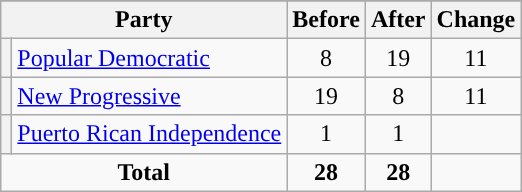<table class="wikitable" style="text-align:center;">
<tr>
</tr>
<tr>
<th colspan=2>Party</th>
<th>Before</th>
<th>After</th>
<th>Change</th>
</tr>
<tr>
<th style="background-color:"></th>
<td style="text-align:left;"><a href='#'>Popular Democratic</a></td>
<td>8</td>
<td>19</td>
<td> 11</td>
</tr>
<tr>
<th style="background-color:"></th>
<td style="text-align:left;"><a href='#'>New Progressive</a></td>
<td>19</td>
<td>8</td>
<td> 11</td>
</tr>
<tr>
<th style="background-color:"></th>
<td style="text-align:left;"><a href='#'>Puerto Rican Independence</a></td>
<td>1</td>
<td>1</td>
<td></td>
</tr>
<tr>
<td colspan=2><strong>Total</strong></td>
<td><strong>28</strong></td>
<td><strong>28</strong></td>
<td></td>
</tr>
</table>
